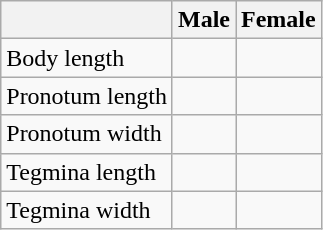<table class="wikitable">
<tr>
<th></th>
<th>Male</th>
<th>Female</th>
</tr>
<tr>
<td>Body length</td>
<td></td>
<td></td>
</tr>
<tr>
<td>Pronotum length</td>
<td></td>
<td></td>
</tr>
<tr>
<td>Pronotum width</td>
<td></td>
<td></td>
</tr>
<tr>
<td>Tegmina length</td>
<td></td>
<td></td>
</tr>
<tr>
<td>Tegmina width</td>
<td></td>
<td></td>
</tr>
</table>
